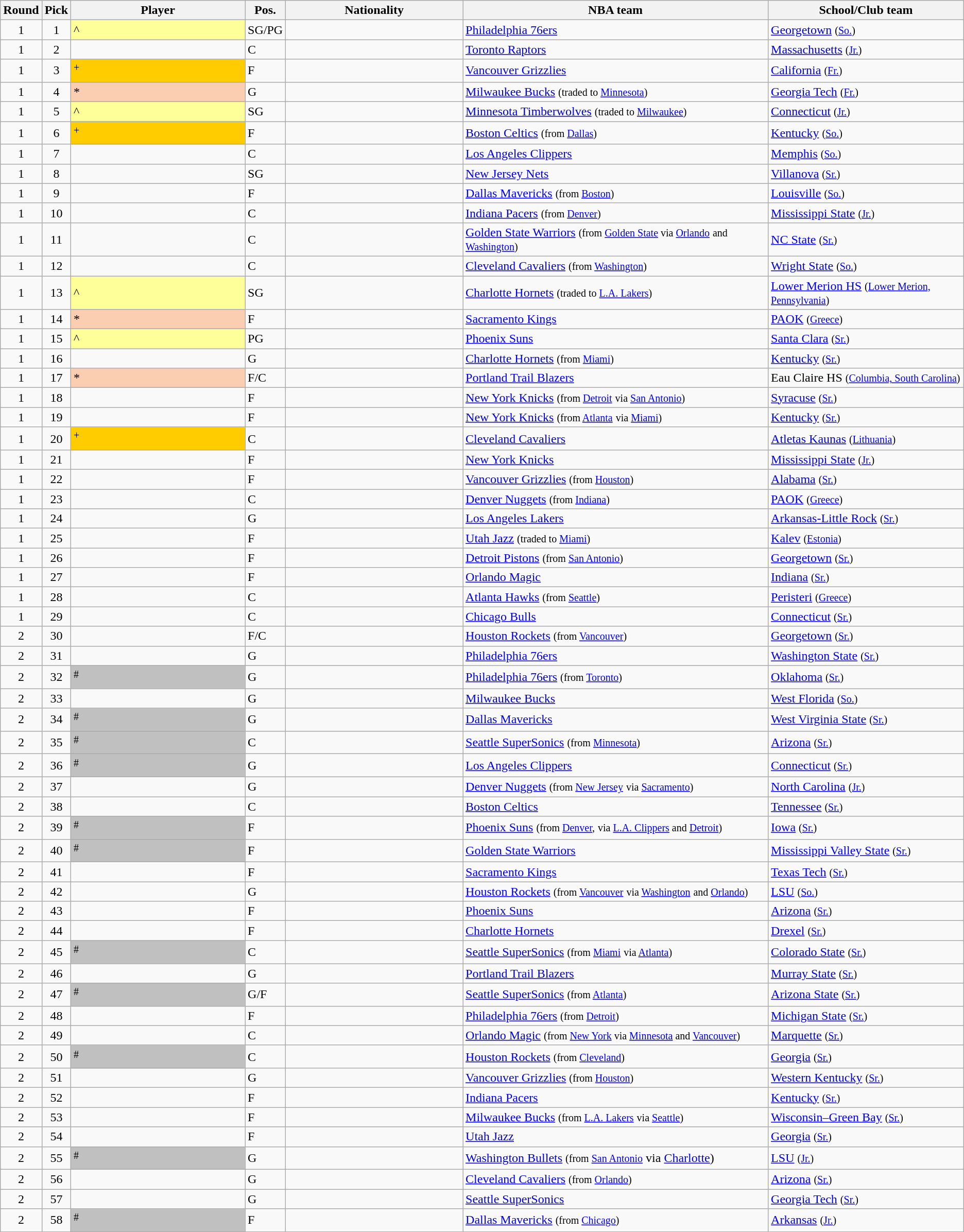<table class="wikitable sortable">
<tr>
<th width="1%">Round</th>
<th width="1%">Pick</th>
<th width="20%">Player</th>
<th width="1%">Pos.</th>
<th width="20%">Nationality</th>
<th width="35%">NBA team</th>
<th width="25%">School/Club team</th>
</tr>
<tr>
<td align=center>1</td>
<td align=center>1</td>
<td bgcolor="#FFFF99">^</td>
<td>SG/PG</td>
<td></td>
<td><a href='#'>Philadelphia 76ers</a></td>
<td><a href='#'>Georgetown</a> <small>(<a href='#'>So.</a>)</small></td>
</tr>
<tr>
<td align=center>1</td>
<td align=center>2</td>
<td></td>
<td>C</td>
<td></td>
<td><a href='#'>Toronto Raptors</a></td>
<td><a href='#'>Massachusetts</a> <small>(<a href='#'>Jr.</a>)</small></td>
</tr>
<tr>
<td align=center>1</td>
<td align=center>3</td>
<td bgcolor="#FFCC00"><sup>+</sup></td>
<td>F</td>
<td></td>
<td><a href='#'>Vancouver Grizzlies</a></td>
<td><a href='#'>California</a> <small>(<a href='#'>Fr.</a>)</small></td>
</tr>
<tr>
<td align=center>1</td>
<td align=center>4</td>
<td bgcolor="#FBCEB1">*</td>
<td>G</td>
<td></td>
<td><a href='#'>Milwaukee Bucks</a> <small>(traded to <a href='#'>Minnesota</a>)</small></td>
<td><a href='#'>Georgia Tech</a> <small>(<a href='#'>Fr.</a>)</small></td>
</tr>
<tr>
<td align=center>1</td>
<td align=center>5</td>
<td bgcolor="#FFFF99">^</td>
<td>SG</td>
<td></td>
<td><a href='#'>Minnesota Timberwolves</a> <small>(traded to <a href='#'>Milwaukee</a>)</small></td>
<td><a href='#'>Connecticut</a> <small>(<a href='#'>Jr.</a>)</small></td>
</tr>
<tr>
<td align=center>1</td>
<td align=center>6</td>
<td bgcolor="#FFCC00"><sup>+</sup></td>
<td>F</td>
<td></td>
<td><a href='#'>Boston Celtics</a> <small>(from <a href='#'>Dallas</a>)</small></td>
<td><a href='#'>Kentucky</a> <small>(<a href='#'>So.</a>)</small></td>
</tr>
<tr>
<td align=center>1</td>
<td align=center>7</td>
<td></td>
<td>C</td>
<td></td>
<td><a href='#'>Los Angeles Clippers</a></td>
<td><a href='#'>Memphis</a> <small>(<a href='#'>So.</a>)</small></td>
</tr>
<tr>
<td align=center>1</td>
<td align=center>8</td>
<td></td>
<td>SG</td>
<td></td>
<td><a href='#'>New Jersey Nets</a></td>
<td><a href='#'>Villanova</a> <small>(<a href='#'>Sr.</a>)</small></td>
</tr>
<tr>
<td align=center>1</td>
<td align=center>9</td>
<td></td>
<td>F</td>
<td></td>
<td><a href='#'>Dallas Mavericks</a> <small>(from <a href='#'>Boston</a>)</small></td>
<td><a href='#'>Louisville</a> <small>(<a href='#'>So.</a>)</small></td>
</tr>
<tr>
<td align=center>1</td>
<td align=center>10</td>
<td></td>
<td>C</td>
<td></td>
<td><a href='#'>Indiana Pacers</a> <small>(from <a href='#'>Denver</a>)</small></td>
<td><a href='#'>Mississippi State</a> <small>(<a href='#'>Jr.</a>)</small></td>
</tr>
<tr>
<td align=center>1</td>
<td align=center>11</td>
<td></td>
<td>C</td>
<td></td>
<td><a href='#'>Golden State Warriors</a> <small>(from <a href='#'>Golden State</a> via <a href='#'>Orlando</a></small> <small>and <a href='#'>Washington</a>)</small></td>
<td><a href='#'>NC State</a>  <small>(<a href='#'>Sr.</a>)</small></td>
</tr>
<tr>
<td align=center>1</td>
<td align=center>12</td>
<td></td>
<td>C</td>
<td></td>
<td><a href='#'>Cleveland Cavaliers</a> <small>(from <a href='#'>Washington</a>)</small></td>
<td><a href='#'>Wright State</a> <small>(<a href='#'>So.</a>)</small></td>
</tr>
<tr>
<td align=center>1</td>
<td align=center>13</td>
<td bgcolor="#FFFF99">^</td>
<td>SG</td>
<td></td>
<td><a href='#'>Charlotte Hornets</a> <small>(traded to <a href='#'>L.A. Lakers</a>)</small></td>
<td><a href='#'>Lower Merion HS</a> <small>(<a href='#'>Lower Merion, Pennsylvania</a>)</small></td>
</tr>
<tr>
<td align=center>1</td>
<td align=center>14</td>
<td bgcolor="#FBCEB1">*</td>
<td>F</td>
<td></td>
<td><a href='#'>Sacramento Kings</a></td>
<td><a href='#'>PAOK</a> <small>(<a href='#'>Greece</a>)</small></td>
</tr>
<tr>
<td align=center>1</td>
<td align=center>15</td>
<td bgcolor="#FFFF99">^</td>
<td>PG</td>
<td></td>
<td><a href='#'>Phoenix Suns</a></td>
<td><a href='#'>Santa Clara</a>  <small>(<a href='#'>Sr.</a>)</small></td>
</tr>
<tr>
<td align=center>1</td>
<td align=center>16</td>
<td></td>
<td>G</td>
<td></td>
<td><a href='#'>Charlotte Hornets</a> <small>(from <a href='#'>Miami</a>)</small></td>
<td><a href='#'>Kentucky</a>  <small>(<a href='#'>Sr.</a>)</small></td>
</tr>
<tr>
<td align=center>1</td>
<td align=center>17</td>
<td bgcolor="#FBCEB1">*</td>
<td>F/C</td>
<td></td>
<td><a href='#'>Portland Trail Blazers</a></td>
<td>Eau Claire HS <small>(<a href='#'>Columbia, South Carolina</a>)</small></td>
</tr>
<tr>
<td align=center>1</td>
<td align=center>18</td>
<td></td>
<td>F</td>
<td></td>
<td><a href='#'>New York Knicks</a> <small>(from <a href='#'>Detroit</a></small> <small>via <a href='#'>San Antonio</a>)</small></td>
<td><a href='#'>Syracuse</a> <small>(<a href='#'>Sr.</a>)</small></td>
</tr>
<tr>
<td align=center>1</td>
<td align=center>19</td>
<td></td>
<td>F</td>
<td></td>
<td><a href='#'>New York Knicks</a> <small>(from <a href='#'>Atlanta</a></small> <small>via <a href='#'>Miami</a>)</small></td>
<td><a href='#'>Kentucky</a> <small>(<a href='#'>Sr.</a>)</small></td>
</tr>
<tr>
<td align=center>1</td>
<td align=center>20</td>
<td bgcolor="#FFCC00"><sup>+</sup></td>
<td>C</td>
<td></td>
<td><a href='#'>Cleveland Cavaliers</a></td>
<td><a href='#'>Atletas Kaunas</a> <small>(<a href='#'>Lithuania</a>)</small></td>
</tr>
<tr>
<td align=center>1</td>
<td align=center>21</td>
<td></td>
<td>F</td>
<td></td>
<td><a href='#'>New York Knicks</a></td>
<td><a href='#'>Mississippi State</a> <small>(<a href='#'>Jr.</a>)</small></td>
</tr>
<tr>
<td align=center>1</td>
<td align=center>22</td>
<td></td>
<td>F</td>
<td></td>
<td><a href='#'>Vancouver Grizzlies</a> <small>(from <a href='#'>Houston</a>)</small></td>
<td><a href='#'>Alabama</a>  <small>(<a href='#'>Sr.</a>)</small></td>
</tr>
<tr>
<td align=center>1</td>
<td align=center>23</td>
<td></td>
<td>C</td>
<td></td>
<td><a href='#'>Denver Nuggets</a> <small>(from <a href='#'>Indiana</a>)</small></td>
<td><a href='#'>PAOK</a> <small>(<a href='#'>Greece</a>)</small></td>
</tr>
<tr>
<td align=center>1</td>
<td align=center>24</td>
<td></td>
<td>G</td>
<td></td>
<td><a href='#'>Los Angeles Lakers</a></td>
<td><a href='#'>Arkansas-Little Rock</a> <small>(<a href='#'>Sr.</a>)</small></td>
</tr>
<tr>
<td align=center>1</td>
<td align=center>25</td>
<td></td>
<td>F</td>
<td></td>
<td><a href='#'>Utah Jazz</a> <small>(traded to <a href='#'>Miami</a>)</small></td>
<td><a href='#'>Kalev</a> <small>(<a href='#'>Estonia</a>)</small></td>
</tr>
<tr>
<td align=center>1</td>
<td align=center>26</td>
<td></td>
<td>F</td>
<td></td>
<td><a href='#'>Detroit Pistons</a> <small>(from <a href='#'>San Antonio</a>)</small></td>
<td><a href='#'>Georgetown</a> <small>(<a href='#'>Sr.</a>)</small></td>
</tr>
<tr>
<td align=center>1</td>
<td align=center>27</td>
<td></td>
<td>F</td>
<td></td>
<td><a href='#'>Orlando Magic</a></td>
<td><a href='#'>Indiana</a> <small>(<a href='#'>Sr.</a>)</small></td>
</tr>
<tr>
<td align=center>1</td>
<td align=center>28</td>
<td></td>
<td>C</td>
<td></td>
<td><a href='#'>Atlanta Hawks</a> <small>(from <a href='#'>Seattle</a>)</small></td>
<td><a href='#'>Peristeri</a> <small>(<a href='#'>Greece</a>)</small></td>
</tr>
<tr>
<td align=center>1</td>
<td align=center>29</td>
<td></td>
<td>C</td>
<td></td>
<td><a href='#'>Chicago Bulls</a></td>
<td><a href='#'>Connecticut</a> <small>(<a href='#'>Sr.</a>)</small></td>
</tr>
<tr>
<td align=center>2</td>
<td align=center>30</td>
<td></td>
<td>F/C</td>
<td></td>
<td><a href='#'>Houston Rockets</a> <small>(from <a href='#'>Vancouver</a>)</small></td>
<td><a href='#'>Georgetown</a> <small>(<a href='#'>Sr.</a>)</small></td>
</tr>
<tr>
<td align=center>2</td>
<td align=center>31</td>
<td></td>
<td>G</td>
<td></td>
<td><a href='#'>Philadelphia 76ers</a></td>
<td><a href='#'>Washington State</a> <small>(<a href='#'>Sr.</a>)</small></td>
</tr>
<tr>
<td align=center>2</td>
<td align=center>32</td>
<td bgcolor="#C0C0C0"><sup>#</sup></td>
<td>G</td>
<td></td>
<td><a href='#'>Philadelphia 76ers</a> <small>(from <a href='#'>Toronto</a>)</small></td>
<td><a href='#'>Oklahoma</a> <small>(<a href='#'>Sr.</a>)</small></td>
</tr>
<tr>
<td align=center>2</td>
<td align=center>33</td>
<td></td>
<td>G</td>
<td></td>
<td><a href='#'>Milwaukee Bucks</a></td>
<td><a href='#'>West Florida</a> <small>(<a href='#'>So.</a>)</small></td>
</tr>
<tr>
<td align=center>2</td>
<td align=center>34</td>
<td bgcolor="#C0C0C0"><sup>#</sup></td>
<td>G</td>
<td></td>
<td><a href='#'>Dallas Mavericks</a></td>
<td><a href='#'>West Virginia State</a> <small>(<a href='#'>Sr.</a>)</small></td>
</tr>
<tr>
<td align=center>2</td>
<td align=center>35</td>
<td bgcolor="#C0C0C0"><sup>#</sup></td>
<td>C</td>
<td></td>
<td><a href='#'>Seattle SuperSonics</a> <small>(from <a href='#'>Minnesota</a>)</small></td>
<td><a href='#'>Arizona</a> <small>(<a href='#'>Sr.</a>)</small></td>
</tr>
<tr>
<td align=center>2</td>
<td align=center>36</td>
<td bgcolor="#C0C0C0"><sup>#</sup></td>
<td>G</td>
<td></td>
<td><a href='#'>Los Angeles Clippers</a></td>
<td><a href='#'>Connecticut</a> <small>(<a href='#'>Sr.</a>)</small></td>
</tr>
<tr>
<td align=center>2</td>
<td align=center>37</td>
<td></td>
<td>G</td>
<td></td>
<td><a href='#'>Denver Nuggets</a> <small>(from <a href='#'>New Jersey</a></small> <small>via <a href='#'>Sacramento</a>)</small></td>
<td><a href='#'>North Carolina</a> <small>(<a href='#'>Jr.</a>)</small></td>
</tr>
<tr>
<td align=center>2</td>
<td align=center>38</td>
<td></td>
<td>C</td>
<td></td>
<td><a href='#'>Boston Celtics</a></td>
<td><a href='#'>Tennessee</a> <small>(<a href='#'>Sr.</a>)</small></td>
</tr>
<tr>
<td align=center>2</td>
<td align=center>39</td>
<td bgcolor="#C0C0C0"><sup>#</sup></td>
<td>F</td>
<td></td>
<td><a href='#'>Phoenix Suns</a> <small>(from <a href='#'>Denver</a>,</small> <small>via <a href='#'>L.A. Clippers</a> and <a href='#'>Detroit</a>)</small></td>
<td><a href='#'>Iowa</a> <small>(<a href='#'>Sr.</a>)</small></td>
</tr>
<tr>
<td align=center>2</td>
<td align=center>40</td>
<td bgcolor="#C0C0C0"><sup>#</sup></td>
<td>F</td>
<td></td>
<td><a href='#'>Golden State Warriors</a></td>
<td><a href='#'>Mississippi Valley State</a> <small>(<a href='#'>Sr.</a>)</small></td>
</tr>
<tr>
<td align=center>2</td>
<td align=center>41</td>
<td></td>
<td>F</td>
<td></td>
<td><a href='#'>Sacramento Kings</a></td>
<td><a href='#'>Texas Tech</a> <small>(<a href='#'>Sr.</a>)</small></td>
</tr>
<tr>
<td align=center>2</td>
<td align=center>42</td>
<td></td>
<td>G</td>
<td></td>
<td><a href='#'>Houston Rockets</a> <small>(from <a href='#'>Vancouver</a></small> <small>via <a href='#'>Washington</a></small> <small>and <a href='#'>Orlando</a>)</small></td>
<td><a href='#'>LSU</a> <small>(<a href='#'>So.</a>)</small></td>
</tr>
<tr>
<td align=center>2</td>
<td align=center>43</td>
<td></td>
<td>F</td>
<td></td>
<td><a href='#'>Phoenix Suns</a></td>
<td><a href='#'>Arizona</a> <small>(<a href='#'>Sr.</a>)</small></td>
</tr>
<tr>
<td align=center>2</td>
<td align=center>44</td>
<td></td>
<td>F</td>
<td></td>
<td><a href='#'>Charlotte Hornets</a></td>
<td><a href='#'>Drexel</a> <small>(<a href='#'>Sr.</a>)</small></td>
</tr>
<tr>
<td align=center>2</td>
<td align=center>45</td>
<td bgcolor="#C0C0C0"><sup>#</sup></td>
<td>C</td>
<td></td>
<td><a href='#'>Seattle SuperSonics</a> <small>(from <a href='#'>Miami</a></small> <small>via <a href='#'>Atlanta</a>)</small></td>
<td><a href='#'>Colorado State</a> <small>(<a href='#'>Sr.</a>)</small></td>
</tr>
<tr>
<td align=center>2</td>
<td align=center>46</td>
<td></td>
<td>G</td>
<td></td>
<td><a href='#'>Portland Trail Blazers</a></td>
<td><a href='#'>Murray State</a> <small>(<a href='#'>Sr.</a>)</small></td>
</tr>
<tr>
<td align=center>2</td>
<td align=center>47</td>
<td bgcolor="#C0C0C0"><sup>#</sup></td>
<td>G/F</td>
<td></td>
<td><a href='#'>Seattle SuperSonics</a> <small>(from <a href='#'>Atlanta</a>)</small></td>
<td><a href='#'>Arizona State</a> <small>(<a href='#'>Sr.</a>)</small></td>
</tr>
<tr>
<td align=center>2</td>
<td align=center>48</td>
<td></td>
<td>F</td>
<td></td>
<td><a href='#'>Philadelphia 76ers</a> <small>(from <a href='#'>Detroit</a>)</small></td>
<td><a href='#'>Michigan State</a> <small>(<a href='#'>Sr.</a>)</small></td>
</tr>
<tr>
<td align=center>2</td>
<td align=center>49</td>
<td></td>
<td>C</td>
<td></td>
<td><a href='#'>Orlando Magic</a> <small>(from <a href='#'>New York</a> via <a href='#'>Minnesota</a> and <a href='#'>Vancouver</a>)</small></td>
<td><a href='#'>Marquette</a> <small>(<a href='#'>Sr.</a>)</small></td>
</tr>
<tr>
<td align=center>2</td>
<td align=center>50</td>
<td bgcolor="#C0C0C0"><sup>#</sup></td>
<td>C</td>
<td></td>
<td><a href='#'>Houston Rockets</a> <small>(from <a href='#'>Cleveland</a>)</small></td>
<td><a href='#'>Georgia</a> <small>(<a href='#'>Sr.</a>)</small></td>
</tr>
<tr>
<td align=center>2</td>
<td align=center>51</td>
<td></td>
<td>G</td>
<td></td>
<td><a href='#'>Vancouver Grizzlies</a> <small>(from <a href='#'>Houston</a>)</small></td>
<td><a href='#'>Western Kentucky</a> <small>(<a href='#'>Sr.</a>)</small></td>
</tr>
<tr>
<td align=center>2</td>
<td align=center>52</td>
<td></td>
<td>F</td>
<td></td>
<td><a href='#'>Indiana Pacers</a></td>
<td><a href='#'>Kentucky</a> <small>(<a href='#'>Sr.</a>)</small></td>
</tr>
<tr>
<td align=center>2</td>
<td align=center>53</td>
<td></td>
<td>F</td>
<td></td>
<td><a href='#'>Milwaukee Bucks</a> <small>(from <a href='#'>L.A. Lakers</a></small> <small>via <a href='#'>Seattle</a>)</small></td>
<td><a href='#'>Wisconsin–Green Bay</a> <small>(<a href='#'>Sr.</a>)</small></td>
</tr>
<tr>
<td align=center>2</td>
<td align=center>54</td>
<td></td>
<td>F</td>
<td></td>
<td><a href='#'>Utah Jazz</a></td>
<td><a href='#'>Georgia</a> <small>(<a href='#'>Sr.</a>)</small></td>
</tr>
<tr>
<td align=center>2</td>
<td align=center>55</td>
<td bgcolor="#C0C0C0"><sup>#</sup></td>
<td>G</td>
<td></td>
<td><a href='#'>Washington Bullets</a> <small>(from <a href='#'>San Antonio</a></small> via <a href='#'>Charlotte</a>)</td>
<td><a href='#'>LSU</a> <small>(<a href='#'>Jr.</a>)</small></td>
</tr>
<tr>
<td align=center>2</td>
<td align=center>56</td>
<td></td>
<td>G</td>
<td></td>
<td><a href='#'>Cleveland Cavaliers</a> <small>(from <a href='#'>Orlando</a>)</small></td>
<td><a href='#'>Arizona</a> <small>(<a href='#'>Sr.</a>)</small></td>
</tr>
<tr>
<td align=center>2</td>
<td align=center>57</td>
<td></td>
<td>G</td>
<td></td>
<td><a href='#'>Seattle SuperSonics</a></td>
<td><a href='#'>Georgia Tech</a> <small>(<a href='#'>Sr.</a>)</small></td>
</tr>
<tr>
<td align=center>2</td>
<td align=center>58</td>
<td bgcolor="#C0C0C0"><sup>#</sup></td>
<td>F</td>
<td></td>
<td><a href='#'>Dallas Mavericks</a> <small>(from <a href='#'>Chicago</a>)</small></td>
<td><a href='#'>Arkansas</a> <small>(<a href='#'>Jr.</a>)</small></td>
</tr>
</table>
